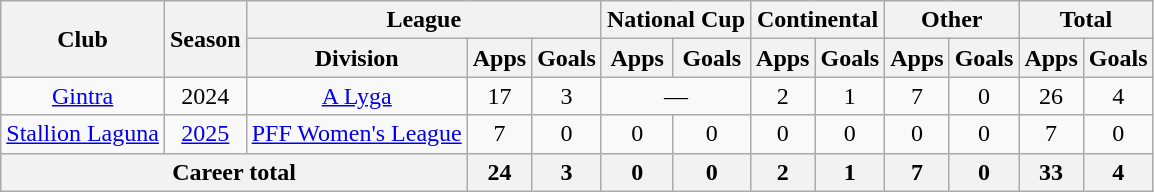<table class="wikitable" style="text-align:center">
<tr>
<th rowspan="2">Club</th>
<th rowspan="2">Season</th>
<th colspan="3">League</th>
<th colspan="2">National Cup</th>
<th colspan="2">Continental</th>
<th colspan="2">Other</th>
<th colspan="2">Total</th>
</tr>
<tr>
<th>Division</th>
<th>Apps</th>
<th>Goals</th>
<th>Apps</th>
<th>Goals</th>
<th>Apps</th>
<th>Goals</th>
<th>Apps</th>
<th>Goals</th>
<th>Apps</th>
<th>Goals</th>
</tr>
<tr>
<td><a href='#'>Gintra</a></td>
<td>2024</td>
<td><a href='#'> A Lyga</a></td>
<td>17</td>
<td>3</td>
<td colspan="2">—</td>
<td>2</td>
<td>1</td>
<td>7</td>
<td>0</td>
<td>26</td>
<td>4</td>
</tr>
<tr>
<td><a href='#'>Stallion Laguna</a></td>
<td><a href='#'>2025</a></td>
<td><a href='#'>PFF Women's League</a></td>
<td>7</td>
<td>0</td>
<td>0</td>
<td>0</td>
<td>0</td>
<td>0</td>
<td>0</td>
<td>0</td>
<td>7</td>
<td>0</td>
</tr>
<tr>
<th colspan="3">Career total</th>
<th>24</th>
<th>3</th>
<th>0</th>
<th>0</th>
<th>2</th>
<th>1</th>
<th>7</th>
<th>0</th>
<th>33</th>
<th>4</th>
</tr>
</table>
